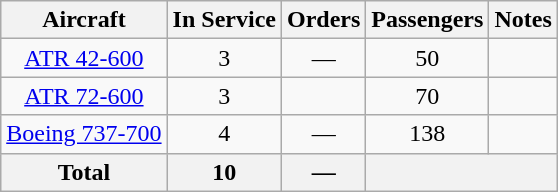<table class="wikitable" style="margin:1em auto;border-collapse:collapse;text-align:center">
<tr>
<th>Aircraft</th>
<th>In Service</th>
<th>Orders</th>
<th>Passengers</th>
<th>Notes</th>
</tr>
<tr>
<td><a href='#'>ATR 42-600</a></td>
<td>3</td>
<td>—</td>
<td>50</td>
<td></td>
</tr>
<tr>
<td><a href='#'>ATR 72-600</a></td>
<td>3</td>
<td></td>
<td>70</td>
<td></td>
</tr>
<tr>
<td><a href='#'>Boeing 737-700</a></td>
<td>4</td>
<td>—</td>
<td>138</td>
<td></td>
</tr>
<tr>
<th>Total</th>
<th>10</th>
<th>—</th>
<th colspan="2"></th>
</tr>
</table>
